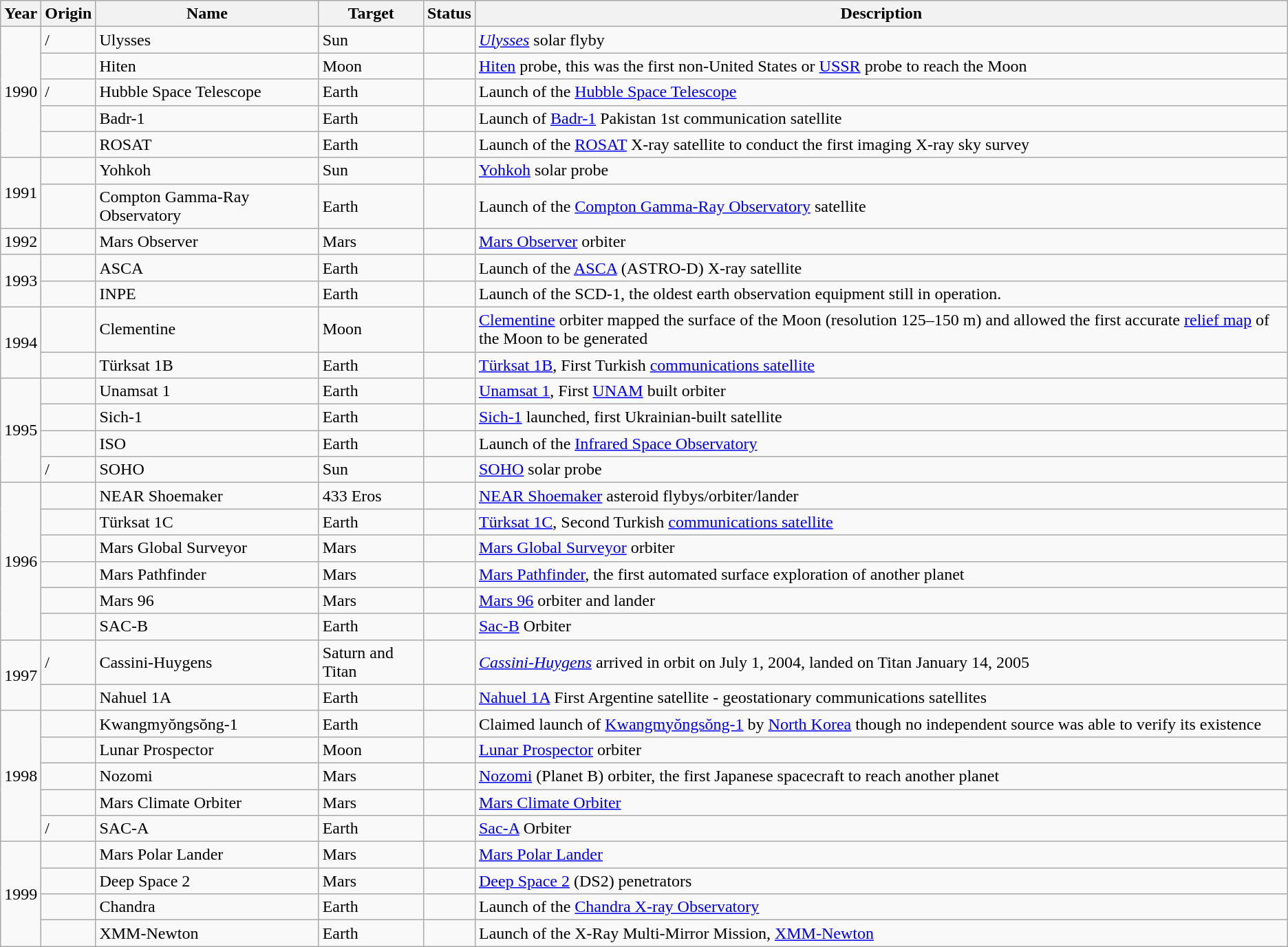<table class="wikitable sortable mw-collapsible">
<tr>
<th scope="col" class="unsortable">Year</th>
<th scope="col">Origin</th>
<th scope="col">Name</th>
<th scope="col">Target</th>
<th scope="col">Status</th>
<th scope="col" class="unsortable">Description</th>
</tr>
<tr>
<td rowspan="5">1990</td>
<td>/</td>
<td>Ulysses</td>
<td>Sun</td>
<td></td>
<td><em><a href='#'>Ulysses</a></em> solar flyby</td>
</tr>
<tr>
<td></td>
<td>Hiten</td>
<td>Moon</td>
<td></td>
<td><a href='#'>Hiten</a> probe, this was the first non-United States or <a href='#'>USSR</a> probe to reach the Moon</td>
</tr>
<tr>
<td>/</td>
<td>Hubble Space Telescope</td>
<td>Earth</td>
<td></td>
<td>Launch of the <a href='#'>Hubble Space Telescope</a></td>
</tr>
<tr>
<td></td>
<td>Badr-1</td>
<td>Earth</td>
<td></td>
<td>Launch of <a href='#'>Badr-1</a> Pakistan 1st communication satellite</td>
</tr>
<tr>
<td></td>
<td>ROSAT</td>
<td>Earth</td>
<td></td>
<td>Launch of the <a href='#'>ROSAT</a> X-ray satellite to conduct the first imaging X-ray sky survey</td>
</tr>
<tr>
<td rowspan=2>1991</td>
<td></td>
<td>Yohkoh</td>
<td>Sun</td>
<td></td>
<td><a href='#'>Yohkoh</a> solar probe</td>
</tr>
<tr>
<td></td>
<td>Compton Gamma-Ray Observatory</td>
<td>Earth</td>
<td></td>
<td>Launch of the <a href='#'>Compton Gamma-Ray Observatory</a> satellite</td>
</tr>
<tr>
<td>1992</td>
<td></td>
<td>Mars Observer</td>
<td>Mars</td>
<td></td>
<td><a href='#'>Mars Observer</a> orbiter</td>
</tr>
<tr>
<td rowspan=2>1993</td>
<td></td>
<td>ASCA</td>
<td>Earth</td>
<td></td>
<td>Launch of the <a href='#'>ASCA</a> (ASTRO-D) X-ray satellite</td>
</tr>
<tr>
<td></td>
<td>INPE</td>
<td>Earth</td>
<td></td>
<td>Launch of the SCD-1, the oldest earth observation equipment still in operation.</td>
</tr>
<tr>
<td rowspan=2>1994</td>
<td></td>
<td>Clementine</td>
<td>Moon</td>
<td></td>
<td><a href='#'>Clementine</a> orbiter mapped the surface of the Moon (resolution 125–150 m) and allowed the first accurate <a href='#'>relief map</a> of the Moon to be generated</td>
</tr>
<tr>
<td></td>
<td>Türksat 1B</td>
<td>Earth</td>
<td></td>
<td><a href='#'>Türksat 1B</a>, First Turkish <a href='#'>communications satellite</a></td>
</tr>
<tr>
<td rowspan=4>1995</td>
<td></td>
<td>Unamsat 1</td>
<td>Earth</td>
<td></td>
<td><a href='#'>Unamsat 1</a>, First <a href='#'>UNAM</a> built orbiter</td>
</tr>
<tr>
<td></td>
<td>Sich-1</td>
<td>Earth</td>
<td></td>
<td><a href='#'>Sich-1</a> launched, first Ukrainian-built satellite</td>
</tr>
<tr>
<td></td>
<td>ISO</td>
<td>Earth</td>
<td></td>
<td>Launch of the <a href='#'>Infrared Space Observatory</a></td>
</tr>
<tr>
<td>/</td>
<td>SOHO</td>
<td>Sun</td>
<td></td>
<td><a href='#'>SOHO</a> solar probe</td>
</tr>
<tr>
<td rowspan=6>1996</td>
<td></td>
<td>NEAR Shoemaker</td>
<td>433 Eros</td>
<td></td>
<td><a href='#'>NEAR Shoemaker</a> asteroid flybys/orbiter/lander</td>
</tr>
<tr>
<td></td>
<td>Türksat 1C</td>
<td>Earth</td>
<td></td>
<td><a href='#'>Türksat 1C</a>, Second Turkish <a href='#'>communications satellite</a></td>
</tr>
<tr>
<td></td>
<td>Mars Global Surveyor</td>
<td>Mars</td>
<td></td>
<td><a href='#'>Mars Global Surveyor</a> orbiter</td>
</tr>
<tr>
<td></td>
<td>Mars Pathfinder</td>
<td>Mars</td>
<td></td>
<td><a href='#'>Mars Pathfinder</a>, the first automated surface exploration of another planet</td>
</tr>
<tr>
<td></td>
<td>Mars 96</td>
<td>Mars</td>
<td></td>
<td><a href='#'>Mars 96</a> orbiter and lander</td>
</tr>
<tr>
<td></td>
<td>SAC-B</td>
<td>Earth</td>
<td></td>
<td><a href='#'>Sac-B</a> Orbiter</td>
</tr>
<tr>
<td rowspan=2>1997</td>
<td>/</td>
<td>Cassini-Huygens</td>
<td>Saturn and Titan</td>
<td></td>
<td><em><a href='#'>Cassini-Huygens</a></em> arrived in orbit on July 1, 2004, landed on Titan January 14, 2005</td>
</tr>
<tr>
<td></td>
<td>Nahuel 1A</td>
<td>Earth</td>
<td></td>
<td><a href='#'>Nahuel 1A</a> First Argentine satellite - geostationary communications satellites</td>
</tr>
<tr>
<td rowspan=5>1998</td>
<td></td>
<td>Kwangmyŏngsŏng-1</td>
<td>Earth</td>
<td></td>
<td>Claimed launch of <a href='#'>Kwangmyŏngsŏng-1</a>  by <a href='#'>North Korea</a> though no independent source was able to verify its existence</td>
</tr>
<tr>
<td></td>
<td>Lunar Prospector</td>
<td>Moon</td>
<td></td>
<td><a href='#'>Lunar Prospector</a> orbiter</td>
</tr>
<tr>
<td></td>
<td>Nozomi</td>
<td>Mars</td>
<td></td>
<td><a href='#'>Nozomi</a> (Planet B) orbiter, the first Japanese spacecraft to reach another planet</td>
</tr>
<tr>
<td></td>
<td>Mars Climate Orbiter</td>
<td>Mars</td>
<td></td>
<td><a href='#'>Mars Climate Orbiter</a></td>
</tr>
<tr>
<td> / </td>
<td>SAC-A</td>
<td>Earth</td>
<td></td>
<td><a href='#'>Sac-A</a> Orbiter</td>
</tr>
<tr>
<td rowspan=4>1999</td>
<td></td>
<td>Mars Polar Lander</td>
<td>Mars</td>
<td></td>
<td><a href='#'>Mars Polar Lander</a></td>
</tr>
<tr>
<td></td>
<td>Deep Space 2</td>
<td>Mars</td>
<td></td>
<td><a href='#'>Deep Space 2</a> (DS2) penetrators</td>
</tr>
<tr>
<td></td>
<td>Chandra</td>
<td>Earth</td>
<td></td>
<td>Launch of the <a href='#'>Chandra X-ray Observatory</a></td>
</tr>
<tr>
<td></td>
<td>XMM-Newton</td>
<td>Earth</td>
<td></td>
<td>Launch of the X-Ray Multi-Mirror Mission, <a href='#'>XMM-Newton</a></td>
</tr>
</table>
